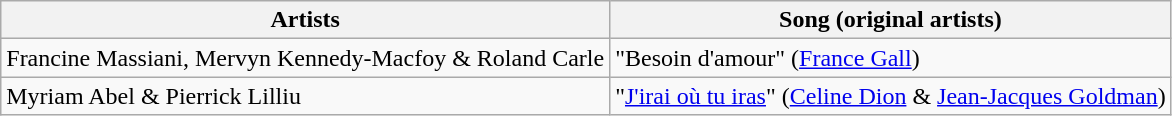<table class=wikitable>
<tr>
<th>Artists</th>
<th>Song (original artists)</th>
</tr>
<tr>
<td>Francine Massiani, Mervyn Kennedy-Macfoy & Roland Carle</td>
<td>"Besoin d'amour" (<a href='#'>France Gall</a>)</td>
</tr>
<tr>
<td>Myriam Abel & Pierrick Lilliu</td>
<td>"<a href='#'>J'irai où tu iras</a>" (<a href='#'>Celine Dion</a> & <a href='#'>Jean-Jacques Goldman</a>)</td>
</tr>
</table>
